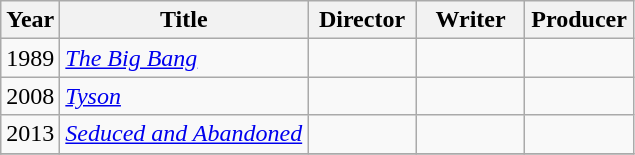<table class="wikitable">
<tr>
<th>Year</th>
<th>Title</th>
<th width=65>Director</th>
<th width=65>Writer</th>
<th width=65>Producer</th>
</tr>
<tr>
<td>1989</td>
<td><em><a href='#'>The Big Bang</a></em></td>
<td></td>
<td></td>
<td></td>
</tr>
<tr>
<td>2008</td>
<td><em><a href='#'>Tyson</a></em></td>
<td></td>
<td></td>
<td></td>
</tr>
<tr>
<td>2013</td>
<td><em><a href='#'>Seduced and Abandoned</a></em></td>
<td></td>
<td></td>
<td></td>
</tr>
<tr>
</tr>
</table>
